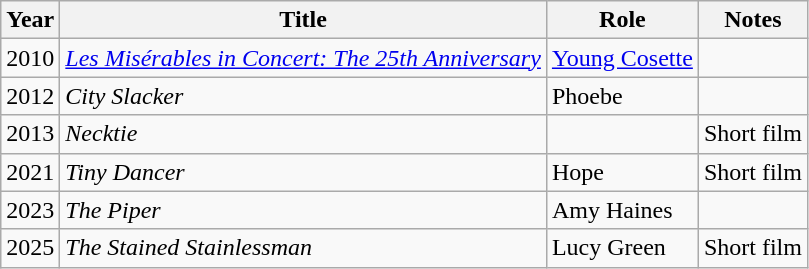<table class="wikitable">
<tr>
<th>Year</th>
<th>Title</th>
<th>Role</th>
<th>Notes</th>
</tr>
<tr>
<td>2010</td>
<td><em><a href='#'>Les Misérables in Concert: The 25th Anniversary</a></em></td>
<td><a href='#'>Young Cosette</a></td>
<td></td>
</tr>
<tr>
<td>2012</td>
<td><em>City Slacker</em></td>
<td>Phoebe</td>
<td></td>
</tr>
<tr>
<td>2013</td>
<td><em>Necktie</em></td>
<td></td>
<td>Short film</td>
</tr>
<tr>
<td>2021</td>
<td><em>Tiny Dancer</em></td>
<td>Hope</td>
<td>Short film</td>
</tr>
<tr>
<td>2023</td>
<td><em>The Piper</em></td>
<td>Amy Haines</td>
<td></td>
</tr>
<tr>
<td>2025</td>
<td><em>The Stained Stainlessman</em></td>
<td>Lucy Green</td>
<td>Short film</td>
</tr>
</table>
